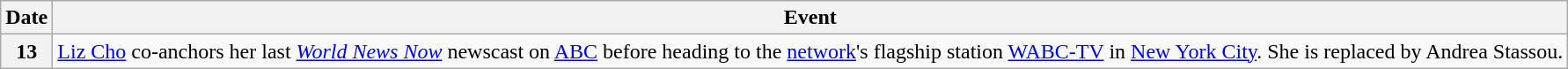<table class="wikitable">
<tr>
<th>Date</th>
<th>Event</th>
</tr>
<tr>
<th>13</th>
<td><a href='#'>Liz Cho</a> co-anchors her last <em><a href='#'>World News Now</a></em> newscast on <a href='#'>ABC</a> before heading to the <a href='#'>network</a>'s flagship station <a href='#'>WABC-TV</a> in <a href='#'>New York City</a>. She is replaced by Andrea Stassou.</td>
</tr>
</table>
